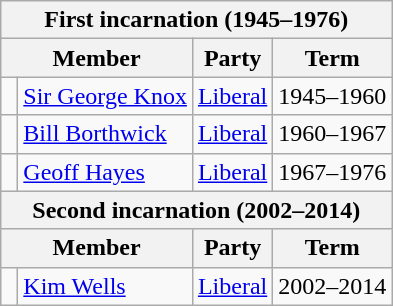<table class="wikitable">
<tr>
<th colspan="4">First incarnation (1945–1976)</th>
</tr>
<tr>
<th colspan="2">Member</th>
<th>Party</th>
<th>Term</th>
</tr>
<tr>
<td> </td>
<td><a href='#'>Sir George Knox</a></td>
<td><a href='#'>Liberal</a></td>
<td>1945–1960</td>
</tr>
<tr>
<td> </td>
<td><a href='#'>Bill Borthwick</a></td>
<td><a href='#'>Liberal</a></td>
<td>1960–1967</td>
</tr>
<tr>
<td> </td>
<td><a href='#'>Geoff Hayes</a></td>
<td><a href='#'>Liberal</a></td>
<td>1967–1976</td>
</tr>
<tr>
<th colspan="4">Second incarnation (2002–2014)</th>
</tr>
<tr>
<th colspan="2">Member</th>
<th>Party</th>
<th>Term</th>
</tr>
<tr>
<td> </td>
<td><a href='#'>Kim Wells</a></td>
<td><a href='#'>Liberal</a></td>
<td>2002–2014</td>
</tr>
</table>
